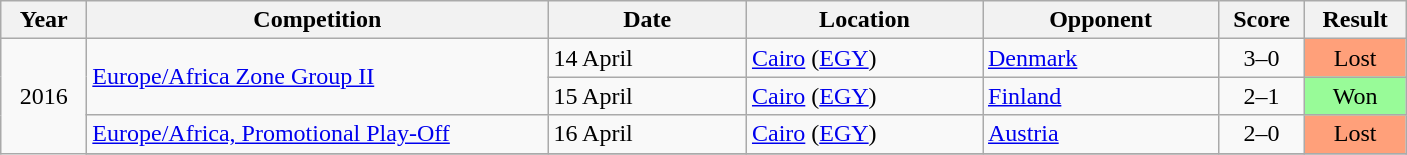<table class="wikitable">
<tr>
<th width="50">Year</th>
<th width="300">Competition</th>
<th width="125">Date</th>
<th width="150">Location</th>
<th width="150">Opponent</th>
<th width="50">Score</th>
<th width="60">Result</th>
</tr>
<tr>
<td align="center" rowspan="4">2016</td>
<td align="left" rowspan="2"><a href='#'>Europe/Africa Zone Group II</a></td>
<td>14 April</td>
<td><a href='#'>Cairo</a> (<a href='#'>EGY</a>)</td>
<td> <a href='#'>Denmark</a></td>
<td align="center">3–0</td>
<td align="center" bgcolor="FFA07A">Lost</td>
</tr>
<tr>
<td>15 April</td>
<td><a href='#'>Cairo</a> (<a href='#'>EGY</a>)</td>
<td> <a href='#'>Finland</a></td>
<td align="center">2–1</td>
<td align="center" bgcolor="#98FB98">Won</td>
</tr>
<tr>
<td><a href='#'>Europe/Africa, Promotional Play-Off</a></td>
<td>16 April</td>
<td><a href='#'>Cairo</a> (<a href='#'>EGY</a>)</td>
<td> <a href='#'>Austria</a></td>
<td align="center">2–0</td>
<td align="center" bgcolor="FFA07A">Lost</td>
</tr>
<tr>
</tr>
</table>
